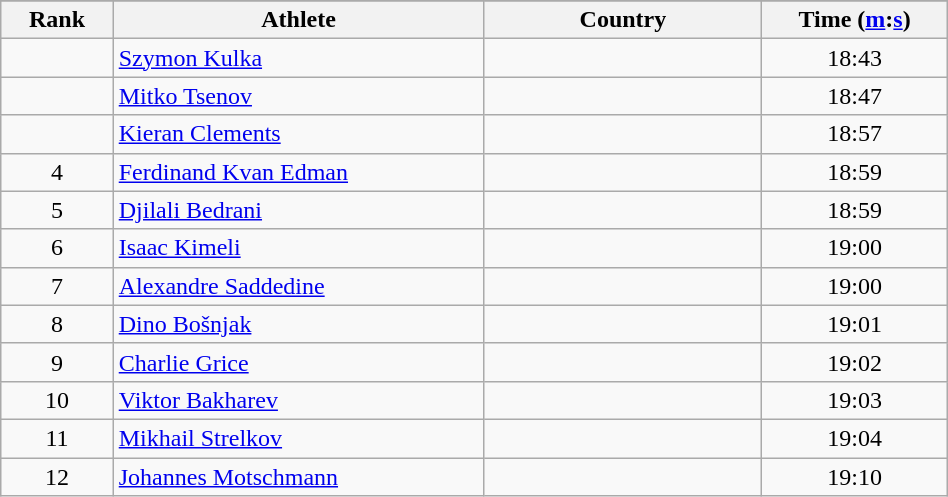<table class="wikitable" style="width:50%;">
<tr>
</tr>
<tr>
<th width=5%>Rank</th>
<th width=20%>Athlete</th>
<th width=15%>Country</th>
<th width=10%>Time (<a href='#'>m</a>:<a href='#'>s</a>)</th>
</tr>
<tr style="text-align:center;">
<td></td>
<td style="text-align:left;"><a href='#'>Szymon Kulka</a></td>
<td style="text-align:left;"></td>
<td>18:43</td>
</tr>
<tr style="text-align:center;">
<td></td>
<td style="text-align:left;"><a href='#'>Mitko Tsenov</a></td>
<td style="text-align:left;"></td>
<td>18:47</td>
</tr>
<tr style="text-align:center;">
<td></td>
<td style="text-align:left;"><a href='#'>Kieran Clements</a></td>
<td style="text-align:left;"></td>
<td>18:57</td>
</tr>
<tr style="text-align:center;">
<td>4</td>
<td style="text-align:left;"><a href='#'>Ferdinand Kvan Edman</a></td>
<td style="text-align:left;"></td>
<td>18:59</td>
</tr>
<tr style="text-align:center;">
<td>5</td>
<td style="text-align:left;"><a href='#'>Djilali Bedrani</a></td>
<td style="text-align:left;"></td>
<td>18:59</td>
</tr>
<tr style="text-align:center;">
<td>6</td>
<td style="text-align:left;"><a href='#'>Isaac Kimeli</a></td>
<td style="text-align:left;"></td>
<td>19:00</td>
</tr>
<tr style="text-align:center;">
<td>7</td>
<td style="text-align:left;"><a href='#'>Alexandre Saddedine</a></td>
<td style="text-align:left;"></td>
<td>19:00</td>
</tr>
<tr style="text-align:center;">
<td>8</td>
<td style="text-align:left;"><a href='#'>Dino Bošnjak</a></td>
<td style="text-align:left;"></td>
<td>19:01</td>
</tr>
<tr style="text-align:center;">
<td>9</td>
<td style="text-align:left;"><a href='#'>Charlie Grice</a></td>
<td style="text-align:left;"></td>
<td>19:02</td>
</tr>
<tr style="text-align:center;">
<td>10</td>
<td style="text-align:left;"><a href='#'>Viktor Bakharev</a></td>
<td style="text-align:left;"></td>
<td>19:03</td>
</tr>
<tr style="text-align:center;">
<td>11</td>
<td style="text-align:left;"><a href='#'>Mikhail Strelkov</a></td>
<td style="text-align:left;"></td>
<td>19:04</td>
</tr>
<tr style="text-align:center;">
<td>12</td>
<td style="text-align:left;"><a href='#'>Johannes Motschmann</a></td>
<td style="text-align:left;"></td>
<td>19:10</td>
</tr>
</table>
